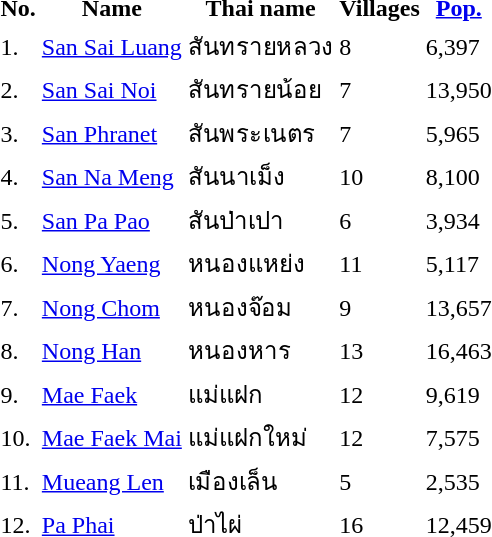<table>
<tr>
<th>No.</th>
<th>Name</th>
<th>Thai name</th>
<th>Villages</th>
<th><a href='#'>Pop.</a></th>
</tr>
<tr>
<td>1.</td>
<td><a href='#'>San Sai Luang</a></td>
<td>สันทรายหลวง</td>
<td>8</td>
<td>6,397</td>
<td></td>
</tr>
<tr>
<td>2.</td>
<td><a href='#'>San Sai Noi</a></td>
<td>สันทรายน้อย</td>
<td>7</td>
<td>13,950</td>
<td></td>
</tr>
<tr>
<td>3.</td>
<td><a href='#'>San Phranet</a></td>
<td>สันพระเนตร</td>
<td>7</td>
<td>5,965</td>
<td></td>
</tr>
<tr>
<td>4.</td>
<td><a href='#'>San Na Meng</a></td>
<td>สันนาเม็ง</td>
<td>10</td>
<td>8,100</td>
<td></td>
</tr>
<tr>
<td>5.</td>
<td><a href='#'>San Pa Pao</a></td>
<td>สันป่าเปา</td>
<td>6</td>
<td>3,934</td>
<td></td>
</tr>
<tr>
<td>6.</td>
<td><a href='#'>Nong Yaeng</a></td>
<td>หนองแหย่ง</td>
<td>11</td>
<td>5,117</td>
<td></td>
</tr>
<tr>
<td>7.</td>
<td><a href='#'>Nong Chom</a></td>
<td>หนองจ๊อม</td>
<td>9</td>
<td>13,657</td>
<td></td>
</tr>
<tr>
<td>8.</td>
<td><a href='#'>Nong Han</a></td>
<td>หนองหาร</td>
<td>13</td>
<td>16,463</td>
<td></td>
</tr>
<tr>
<td>9.</td>
<td><a href='#'>Mae Faek</a></td>
<td>แม่แฝก</td>
<td>12</td>
<td>9,619</td>
<td></td>
</tr>
<tr>
<td>10.</td>
<td><a href='#'>Mae Faek Mai</a></td>
<td>แม่แฝกใหม่</td>
<td>12</td>
<td>7,575</td>
<td></td>
</tr>
<tr>
<td>11.</td>
<td><a href='#'>Mueang Len</a></td>
<td>เมืองเล็น</td>
<td>5</td>
<td>2,535</td>
<td></td>
</tr>
<tr>
<td>12.</td>
<td><a href='#'>Pa Phai</a></td>
<td>ป่าไผ่</td>
<td>16</td>
<td>12,459</td>
<td></td>
</tr>
</table>
